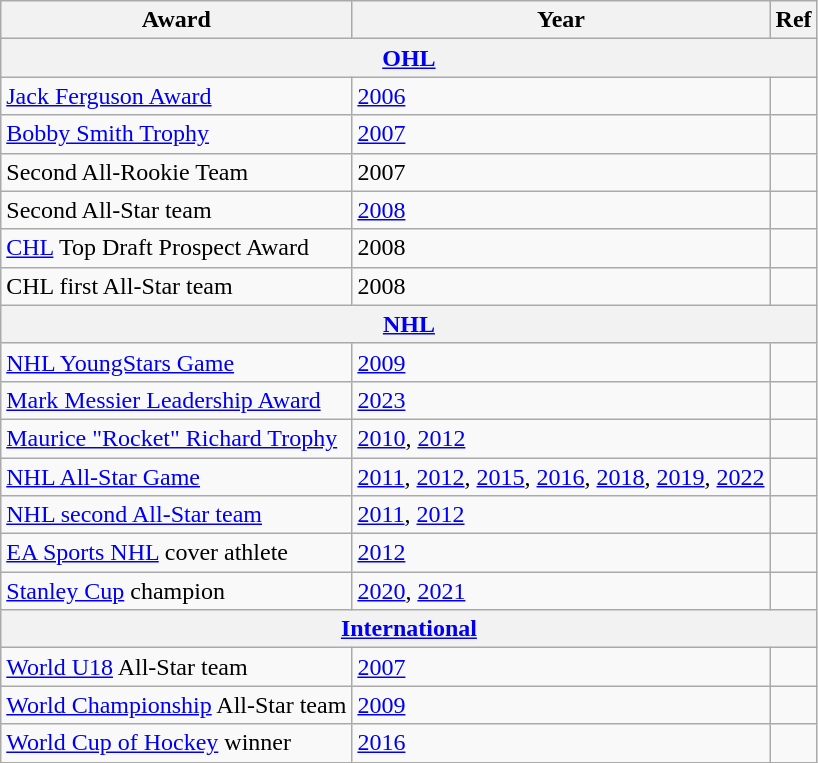<table class="wikitable">
<tr>
<th>Award</th>
<th>Year</th>
<th>Ref</th>
</tr>
<tr>
<th colspan="3"><a href='#'>OHL</a></th>
</tr>
<tr>
<td><a href='#'>Jack Ferguson Award</a></td>
<td><a href='#'>2006</a></td>
<td></td>
</tr>
<tr>
<td><a href='#'>Bobby Smith Trophy</a></td>
<td><a href='#'>2007</a></td>
<td></td>
</tr>
<tr>
<td>Second All-Rookie Team</td>
<td>2007</td>
<td></td>
</tr>
<tr>
<td>Second All-Star team</td>
<td><a href='#'>2008</a></td>
<td></td>
</tr>
<tr>
<td><a href='#'>CHL</a> Top Draft Prospect Award</td>
<td>2008</td>
<td></td>
</tr>
<tr>
<td>CHL first All-Star team</td>
<td>2008</td>
<td></td>
</tr>
<tr>
<th colspan="3"><a href='#'>NHL</a></th>
</tr>
<tr>
<td><a href='#'>NHL YoungStars Game</a></td>
<td><a href='#'>2009</a></td>
<td></td>
</tr>
<tr>
<td><a href='#'>Mark Messier Leadership Award</a></td>
<td><a href='#'>2023</a></td>
<td></td>
</tr>
<tr>
<td><a href='#'>Maurice "Rocket" Richard Trophy</a></td>
<td><a href='#'>2010</a>, <a href='#'>2012</a></td>
<td></td>
</tr>
<tr>
<td><a href='#'>NHL All-Star Game</a></td>
<td><a href='#'>2011</a>, <a href='#'>2012</a>, <a href='#'>2015</a>, <a href='#'>2016</a>, <a href='#'>2018</a>, <a href='#'>2019</a>, <a href='#'>2022</a></td>
<td></td>
</tr>
<tr>
<td><a href='#'>NHL second All-Star team</a></td>
<td><a href='#'>2011</a>, <a href='#'>2012</a></td>
<td></td>
</tr>
<tr>
<td><a href='#'>EA Sports NHL</a> cover athlete</td>
<td><a href='#'>2012</a></td>
<td></td>
</tr>
<tr>
<td><a href='#'>Stanley Cup</a> champion</td>
<td><a href='#'>2020</a>, <a href='#'>2021</a></td>
<td></td>
</tr>
<tr>
<th colspan="3"><a href='#'>International</a></th>
</tr>
<tr>
<td><a href='#'>World U18</a> All-Star team</td>
<td><a href='#'>2007</a></td>
<td></td>
</tr>
<tr>
<td><a href='#'>World Championship</a> All-Star team</td>
<td><a href='#'>2009</a></td>
<td></td>
</tr>
<tr>
<td><a href='#'>World Cup of Hockey</a> winner</td>
<td><a href='#'>2016</a></td>
<td></td>
</tr>
</table>
